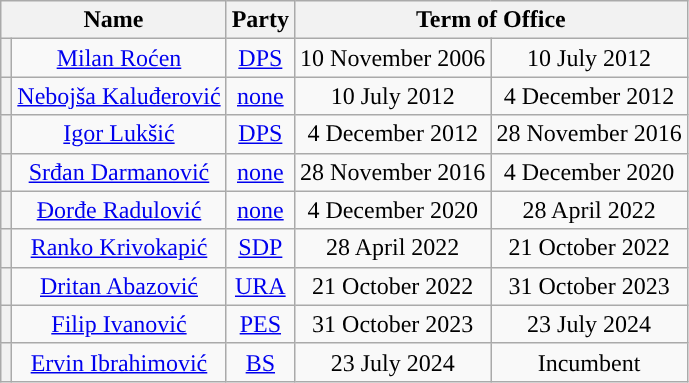<table class="wikitable" style="text-align:center;">
<tr>
<th colspan=2>Name<br></th>
<th>Party</th>
<th colspan=2>Term of Office</th>
</tr>
<tr>
<th style="background:"></th>
<td><a href='#'>Milan Roćen</a><br></td>
<td><a href='#'>DPS</a></td>
<td>10 November 2006</td>
<td>10 July 2012</td>
</tr>
<tr>
<th style="background:"></th>
<td><a href='#'>Nebojša Kaluđerović</a><br></td>
<td><a href='#'>none</a></td>
<td>10 July 2012</td>
<td>4 December 2012</td>
</tr>
<tr>
<th style="background:"></th>
<td><a href='#'>Igor Lukšić</a><br></td>
<td><a href='#'>DPS</a></td>
<td>4 December 2012</td>
<td>28 November 2016</td>
</tr>
<tr>
<th style="background:"></th>
<td><a href='#'>Srđan Darmanović</a><br></td>
<td><a href='#'>none</a></td>
<td>28 November 2016</td>
<td>4 December 2020</td>
</tr>
<tr>
<th style="background:"></th>
<td><a href='#'>Đorđe Radulović</a><br></td>
<td><a href='#'>none</a></td>
<td>4 December 2020</td>
<td>28 April 2022</td>
</tr>
<tr>
<th style="background:"></th>
<td><a href='#'>Ranko Krivokapić</a><br></td>
<td><a href='#'>SDP</a></td>
<td>28 April 2022</td>
<td>21 October 2022</td>
</tr>
<tr>
<th style="background:"></th>
<td><a href='#'>Dritan Abazović</a><br></td>
<td><a href='#'>URA</a></td>
<td>21 October 2022</td>
<td>31 October 2023</td>
</tr>
<tr>
<th style="background:"></th>
<td><a href='#'>Filip Ivanović</a><br></td>
<td><a href='#'>PES</a></td>
<td>31 October 2023</td>
<td>23 July 2024</td>
</tr>
<tr>
<th style="background:"></th>
<td><a href='#'>Ervin Ibrahimović</a><br></td>
<td><a href='#'>BS</a></td>
<td>23 July 2024</td>
<td>Incumbent</td>
</tr>
</table>
